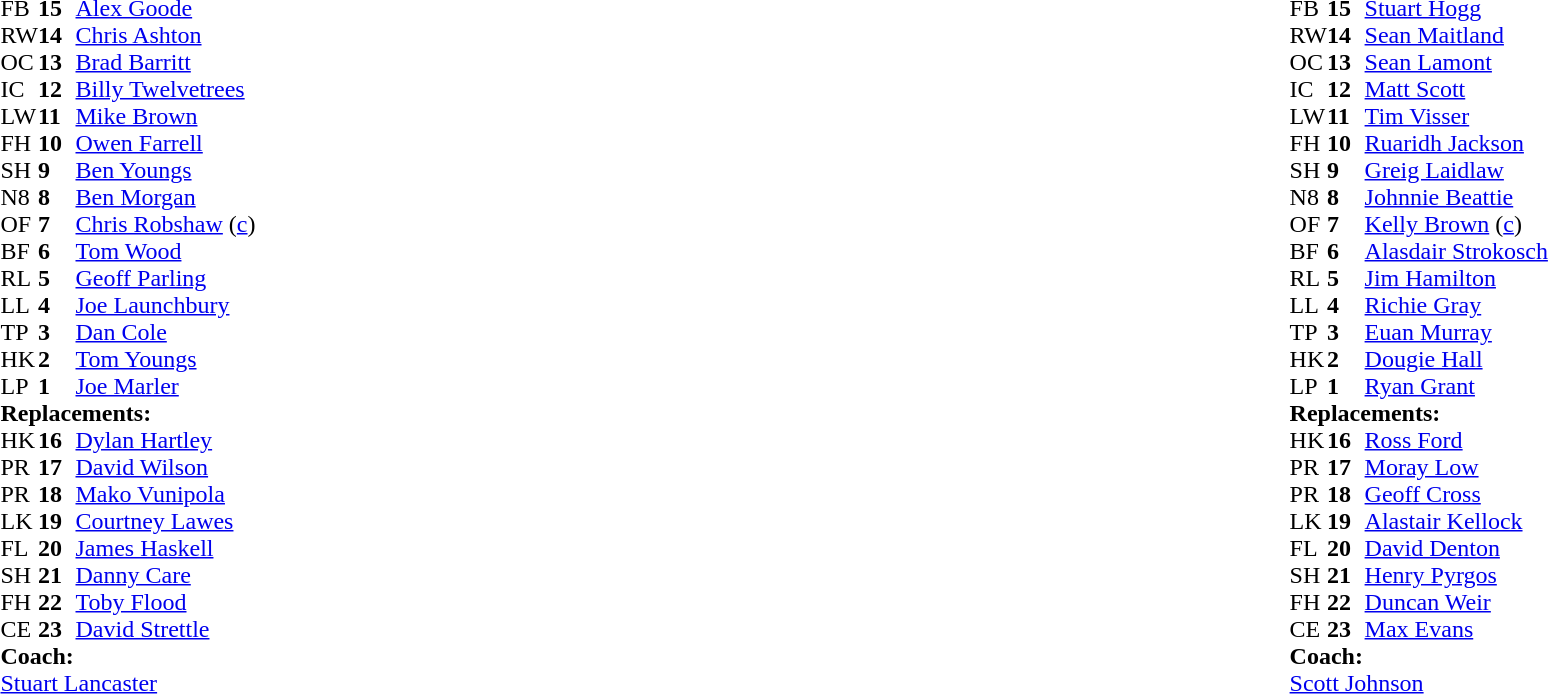<table style="width:100%">
<tr>
<td style="vertical-align:top;width:50%"><br><table cellspacing="0" cellpadding="0">
<tr>
<th width="25"></th>
<th width="25"></th>
</tr>
<tr>
<td>FB</td>
<td><strong>15</strong></td>
<td><a href='#'>Alex Goode</a></td>
<td></td>
<td></td>
</tr>
<tr>
<td>RW</td>
<td><strong>14</strong></td>
<td><a href='#'>Chris Ashton</a></td>
</tr>
<tr>
<td>OC</td>
<td><strong>13</strong></td>
<td><a href='#'>Brad Barritt</a></td>
</tr>
<tr>
<td>IC</td>
<td><strong>12</strong></td>
<td><a href='#'>Billy Twelvetrees</a></td>
<td></td>
<td></td>
</tr>
<tr>
<td>LW</td>
<td><strong>11</strong></td>
<td><a href='#'>Mike Brown</a></td>
</tr>
<tr>
<td>FH</td>
<td><strong>10</strong></td>
<td><a href='#'>Owen Farrell</a></td>
</tr>
<tr>
<td>SH</td>
<td><strong>9</strong></td>
<td><a href='#'>Ben Youngs</a></td>
<td></td>
<td></td>
</tr>
<tr>
<td>N8</td>
<td><strong>8</strong></td>
<td><a href='#'>Ben Morgan</a></td>
<td></td>
<td></td>
</tr>
<tr>
<td>OF</td>
<td><strong>7</strong></td>
<td><a href='#'>Chris Robshaw</a> (<a href='#'>c</a>)</td>
</tr>
<tr>
<td>BF</td>
<td><strong>6</strong></td>
<td><a href='#'>Tom Wood</a></td>
</tr>
<tr>
<td>RL</td>
<td><strong>5</strong></td>
<td><a href='#'>Geoff Parling</a></td>
</tr>
<tr>
<td>LL</td>
<td><strong>4</strong></td>
<td><a href='#'>Joe Launchbury</a></td>
<td></td>
<td></td>
</tr>
<tr>
<td>TP</td>
<td><strong>3</strong></td>
<td><a href='#'>Dan Cole</a></td>
<td></td>
<td></td>
</tr>
<tr>
<td>HK</td>
<td><strong>2</strong></td>
<td><a href='#'>Tom Youngs</a></td>
<td></td>
<td></td>
</tr>
<tr>
<td>LP</td>
<td><strong>1</strong></td>
<td><a href='#'>Joe Marler</a></td>
<td></td>
<td></td>
</tr>
<tr>
<td colspan=3><strong>Replacements:</strong></td>
</tr>
<tr>
<td>HK</td>
<td><strong>16</strong></td>
<td><a href='#'>Dylan Hartley</a></td>
<td></td>
<td></td>
</tr>
<tr>
<td>PR</td>
<td><strong>17</strong></td>
<td><a href='#'>David Wilson</a></td>
<td></td>
<td></td>
</tr>
<tr>
<td>PR</td>
<td><strong>18</strong></td>
<td><a href='#'>Mako Vunipola</a></td>
<td></td>
<td></td>
</tr>
<tr>
<td>LK</td>
<td><strong>19</strong></td>
<td><a href='#'>Courtney Lawes</a></td>
<td></td>
<td></td>
</tr>
<tr>
<td>FL</td>
<td><strong>20</strong></td>
<td><a href='#'>James Haskell</a></td>
<td></td>
<td></td>
</tr>
<tr>
<td>SH</td>
<td><strong>21</strong></td>
<td><a href='#'>Danny Care</a></td>
<td></td>
<td></td>
</tr>
<tr>
<td>FH</td>
<td><strong>22</strong></td>
<td><a href='#'>Toby Flood</a></td>
<td></td>
<td></td>
</tr>
<tr>
<td>CE</td>
<td><strong>23</strong></td>
<td><a href='#'>David Strettle</a></td>
<td></td>
<td></td>
</tr>
<tr>
<td colspan=3><strong>Coach:</strong></td>
</tr>
<tr>
<td colspan="4"> <a href='#'>Stuart Lancaster</a></td>
</tr>
</table>
</td>
<td valign="top"></td>
<td style="vertical-align:top;width:50%"><br><table cellspacing="0" cellpadding="0" style="margin:auto">
<tr>
<th width="25"></th>
<th width="25"></th>
</tr>
<tr>
<td>FB</td>
<td><strong>15</strong></td>
<td><a href='#'>Stuart Hogg</a></td>
<td></td>
<td></td>
</tr>
<tr>
<td>RW</td>
<td><strong>14</strong></td>
<td><a href='#'>Sean Maitland</a></td>
</tr>
<tr>
<td>OC</td>
<td><strong>13</strong></td>
<td><a href='#'>Sean Lamont</a></td>
</tr>
<tr>
<td>IC</td>
<td><strong>12</strong></td>
<td><a href='#'>Matt Scott</a></td>
</tr>
<tr>
<td>LW</td>
<td><strong>11</strong></td>
<td><a href='#'>Tim Visser</a></td>
</tr>
<tr>
<td>FH</td>
<td><strong>10</strong></td>
<td><a href='#'>Ruaridh Jackson</a></td>
</tr>
<tr>
<td>SH</td>
<td><strong>9</strong></td>
<td><a href='#'>Greig Laidlaw</a></td>
<td></td>
<td></td>
</tr>
<tr>
<td>N8</td>
<td><strong>8</strong></td>
<td><a href='#'>Johnnie Beattie</a></td>
</tr>
<tr>
<td>OF</td>
<td><strong>7</strong></td>
<td><a href='#'>Kelly Brown</a> (<a href='#'>c</a>)</td>
</tr>
<tr>
<td>BF</td>
<td><strong>6</strong></td>
<td><a href='#'>Alasdair Strokosch</a></td>
<td></td>
<td></td>
</tr>
<tr>
<td>RL</td>
<td><strong>5</strong></td>
<td><a href='#'>Jim Hamilton</a></td>
<td></td>
<td></td>
</tr>
<tr>
<td>LL</td>
<td><strong>4</strong></td>
<td><a href='#'>Richie Gray</a></td>
</tr>
<tr>
<td>TP</td>
<td><strong>3</strong></td>
<td><a href='#'>Euan Murray</a></td>
</tr>
<tr>
<td>HK</td>
<td><strong>2</strong></td>
<td><a href='#'>Dougie Hall</a></td>
<td></td>
<td></td>
</tr>
<tr>
<td>LP</td>
<td><strong>1</strong></td>
<td><a href='#'>Ryan Grant</a></td>
</tr>
<tr>
<td colspan=3><strong>Replacements:</strong></td>
</tr>
<tr>
<td>HK</td>
<td><strong>16</strong></td>
<td><a href='#'>Ross Ford</a></td>
<td></td>
<td></td>
</tr>
<tr>
<td>PR</td>
<td><strong>17</strong></td>
<td><a href='#'>Moray Low</a></td>
</tr>
<tr>
<td>PR</td>
<td><strong>18</strong></td>
<td><a href='#'>Geoff Cross</a></td>
</tr>
<tr>
<td>LK</td>
<td><strong>19</strong></td>
<td><a href='#'>Alastair Kellock</a></td>
<td></td>
<td></td>
</tr>
<tr>
<td>FL</td>
<td><strong>20</strong></td>
<td><a href='#'>David Denton</a></td>
<td></td>
<td></td>
</tr>
<tr>
<td>SH</td>
<td><strong>21</strong></td>
<td><a href='#'>Henry Pyrgos</a></td>
<td></td>
<td></td>
</tr>
<tr>
<td>FH</td>
<td><strong>22</strong></td>
<td><a href='#'>Duncan Weir</a></td>
</tr>
<tr>
<td>CE</td>
<td><strong>23</strong></td>
<td><a href='#'>Max Evans</a></td>
<td></td>
<td></td>
</tr>
<tr>
<td colspan=3><strong>Coach:</strong></td>
</tr>
<tr>
<td colspan="4"> <a href='#'>Scott Johnson</a></td>
</tr>
</table>
</td>
</tr>
</table>
